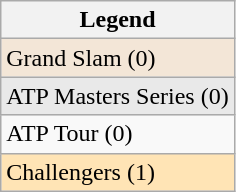<table class=wikitable>
<tr>
<th>Legend</th>
</tr>
<tr bgcolor=f3e6d7>
<td>Grand Slam (0)</td>
</tr>
<tr bgcolor=e9e9e9>
<td>ATP Masters Series (0)</td>
</tr>
<tr bgcolor=>
<td>ATP Tour (0)</td>
</tr>
<tr bgcolor=moccasin>
<td>Challengers (1)</td>
</tr>
</table>
